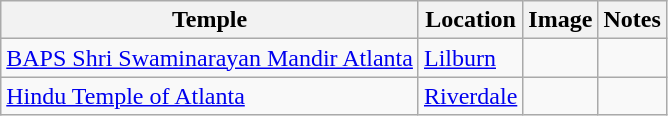<table class="wikitable sortable" id="tableTempleWikiGA">
<tr>
<th>Temple</th>
<th>Location</th>
<th>Image</th>
<th>Notes</th>
</tr>
<tr>
<td><a href='#'>BAPS Shri Swaminarayan Mandir Atlanta</a></td>
<td><a href='#'>Lilburn</a></td>
<td></td>
<td></td>
</tr>
<tr>
<td><a href='#'>Hindu Temple of Atlanta</a></td>
<td><a href='#'>Riverdale</a></td>
<td></td>
<td></td>
</tr>
</table>
